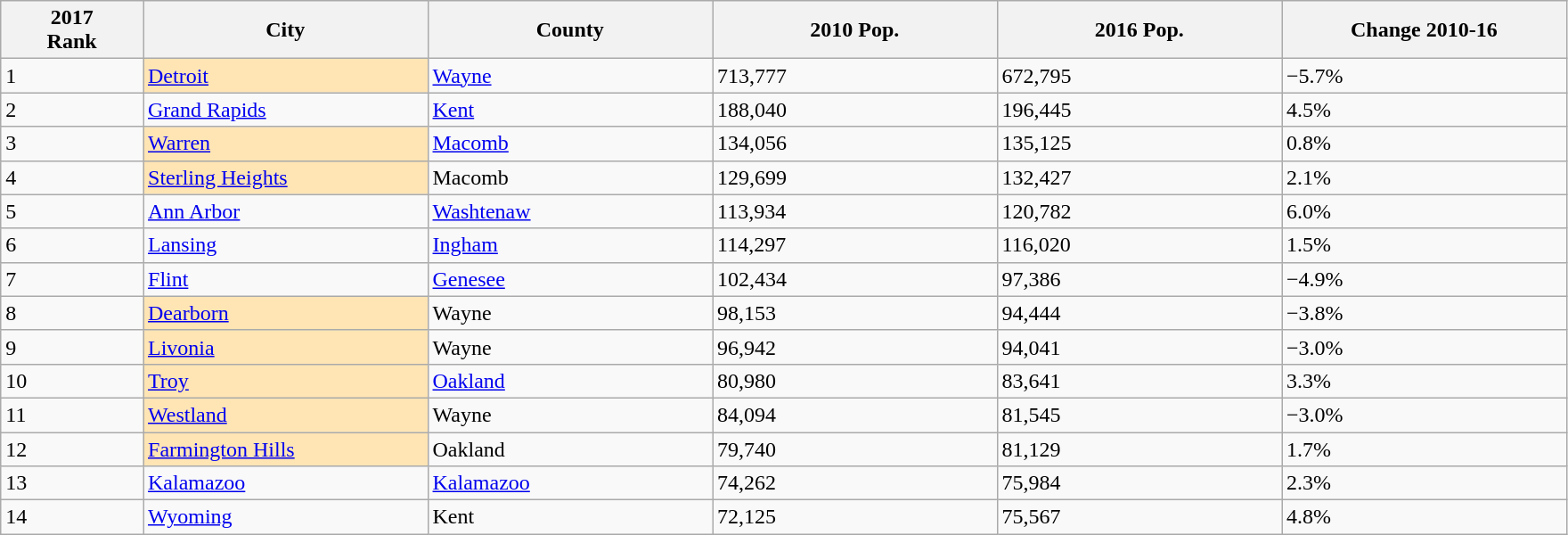<table class="wikitable sortable">
<tr>
<th bgcolor="#DDDDFF" width="5%">2017<br>Rank</th>
<th bgcolor="#DDDDFF" width="10%">City</th>
<th bgcolor="#DDDDFF" width="10%">County</th>
<th bgcolor="#DDDDFF" width="10%">2010 Pop.</th>
<th bgcolor="#DDDDFF" width="10%">2016 Pop.</th>
<th bgcolor="#DDDDFF" width="10%">Change 2010-16</th>
</tr>
<tr align="left">
<td>1</td>
<td bgcolor=#FFE5B4><a href='#'>Detroit</a></td>
<td><a href='#'>Wayne</a></td>
<td>713,777</td>
<td>672,795</td>
<td>−5.7% </td>
</tr>
<tr align="left">
<td>2</td>
<td><a href='#'>Grand Rapids</a></td>
<td><a href='#'>Kent</a></td>
<td>188,040</td>
<td>196,445</td>
<td>4.5% </td>
</tr>
<tr align="left">
<td>3</td>
<td bgcolor=#FFE5B4><a href='#'>Warren</a></td>
<td><a href='#'>Macomb</a></td>
<td>134,056</td>
<td>135,125</td>
<td>0.8% </td>
</tr>
<tr align="left">
<td>4</td>
<td bgcolor=#FFE5B4><a href='#'>Sterling Heights</a></td>
<td>Macomb</td>
<td>129,699</td>
<td>132,427</td>
<td>2.1% </td>
</tr>
<tr align="left">
<td>5</td>
<td><a href='#'>Ann Arbor</a></td>
<td><a href='#'>Washtenaw</a></td>
<td>113,934</td>
<td>120,782</td>
<td>6.0% </td>
</tr>
<tr align="left">
<td>6</td>
<td><a href='#'>Lansing</a></td>
<td><a href='#'>Ingham</a></td>
<td>114,297</td>
<td>116,020</td>
<td>1.5% </td>
</tr>
<tr align="left">
<td>7</td>
<td><a href='#'>Flint</a></td>
<td><a href='#'>Genesee</a></td>
<td>102,434</td>
<td>97,386</td>
<td>−4.9% </td>
</tr>
<tr align="left">
<td>8</td>
<td bgcolor=#FFE5B4><a href='#'>Dearborn</a></td>
<td>Wayne</td>
<td>98,153</td>
<td>94,444</td>
<td>−3.8% </td>
</tr>
<tr align="left">
<td>9</td>
<td bgcolor=#FFE5B4><a href='#'>Livonia</a></td>
<td>Wayne</td>
<td>96,942</td>
<td>94,041</td>
<td>−3.0% </td>
</tr>
<tr align="left">
<td>10</td>
<td bgcolor=#FFE5B4><a href='#'>Troy</a></td>
<td><a href='#'>Oakland</a></td>
<td>80,980</td>
<td>83,641</td>
<td>3.3% </td>
</tr>
<tr align="left">
<td>11</td>
<td bgcolor=#FFE5B4><a href='#'>Westland</a></td>
<td>Wayne</td>
<td>84,094</td>
<td>81,545</td>
<td>−3.0% </td>
</tr>
<tr align="left">
<td>12</td>
<td bgcolor=#FFE5B4><a href='#'>Farmington Hills</a></td>
<td>Oakland</td>
<td>79,740</td>
<td>81,129</td>
<td>1.7% </td>
</tr>
<tr align="left">
<td>13</td>
<td><a href='#'>Kalamazoo</a></td>
<td><a href='#'>Kalamazoo</a></td>
<td>74,262</td>
<td>75,984</td>
<td>2.3% </td>
</tr>
<tr align="left">
<td>14</td>
<td><a href='#'>Wyoming</a></td>
<td>Kent</td>
<td>72,125</td>
<td>75,567</td>
<td>4.8% </td>
</tr>
</table>
